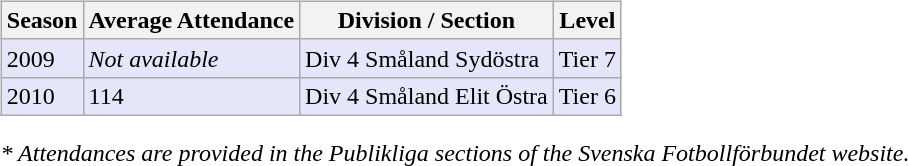<table>
<tr>
<td valign="top" width=0%><br><table class="wikitable">
<tr style="background:#f0f6fa;">
<th><strong>Season</strong></th>
<th><strong>Average Attendance</strong></th>
<th><strong>Division / Section</strong></th>
<th><strong>Level</strong></th>
</tr>
<tr>
<td style="background:#E6E6FA;">2009</td>
<td style="background:#E6E6FA;"><em>Not available</em></td>
<td style="background:#E6E6FA;">Div 4 Småland Sydöstra</td>
<td style="background:#E6E6FA;">Tier 7</td>
</tr>
<tr>
<td style="background:#E6E6FA;">2010</td>
<td style="background:#E6E6FA;">114</td>
<td style="background:#E6E6FA;">Div 4 Småland Elit Östra</td>
<td style="background:#E6E6FA;">Tier 6</td>
</tr>
</table>
<em>* Attendances are provided in the Publikliga sections of the Svenska Fotbollförbundet website.</em> </td>
</tr>
</table>
